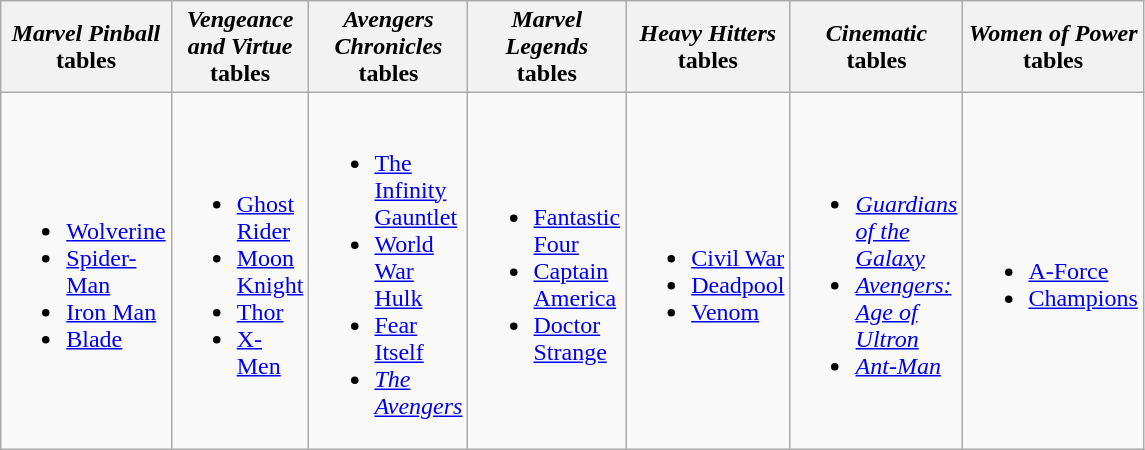<table class="wikitable" width="500px">
<tr>
<th colspan="1"><em>Marvel Pinball</em> tables</th>
<th colspan="1"><em>Vengeance and Virtue</em> tables</th>
<th colspan="1"><em>Avengers Chronicles</em> tables</th>
<th colspan="1"><em>Marvel Legends</em> tables</th>
<th colspan="1"><em>Heavy Hitters</em> tables</th>
<th colspan="1"><em>Cinematic</em> tables</th>
<th colspan="1"><em>Women of Power</em> tables</th>
</tr>
<tr>
<td><br><ul><li><a href='#'>Wolverine</a></li><li><a href='#'>Spider-Man</a></li><li><a href='#'>Iron Man</a></li><li><a href='#'>Blade</a></li></ul></td>
<td><br><ul><li><a href='#'>Ghost Rider</a></li><li><a href='#'>Moon Knight</a></li><li><a href='#'>Thor</a></li><li><a href='#'>X-Men</a></li></ul></td>
<td><br><ul><li><a href='#'>The Infinity Gauntlet</a></li><li><a href='#'>World War Hulk</a></li><li><a href='#'>Fear Itself</a></li><li><em><a href='#'>The Avengers</a></em></li></ul></td>
<td><br><ul><li><a href='#'>Fantastic Four</a></li><li><a href='#'>Captain America</a></li><li><a href='#'>Doctor Strange</a></li></ul></td>
<td><br><ul><li><a href='#'>Civil War</a></li><li><a href='#'>Deadpool</a></li><li><a href='#'>Venom</a></li></ul></td>
<td><br><ul><li><em><a href='#'>Guardians of the Galaxy</a></em></li><li><em><a href='#'>Avengers: Age of Ultron</a></em></li><li><em><a href='#'>Ant-Man</a></em></li></ul></td>
<td><br><ul><li><a href='#'>A-Force</a></li><li><a href='#'>Champions</a></li></ul></td>
</tr>
</table>
